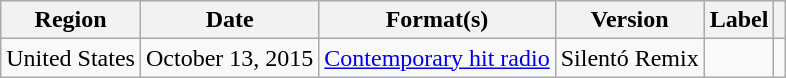<table class="wikitable plainrowheaders">
<tr>
<th scope="col">Region</th>
<th scope="col">Date</th>
<th scope="col">Format(s)</th>
<th scope="col">Version</th>
<th scope="col">Label</th>
<th scope="col"></th>
</tr>
<tr>
<td>United States</td>
<td>October 13, 2015</td>
<td><a href='#'>Contemporary hit radio</a></td>
<td>Silentó Remix</td>
<td></td>
<td style="text-align:center;"></td>
</tr>
</table>
